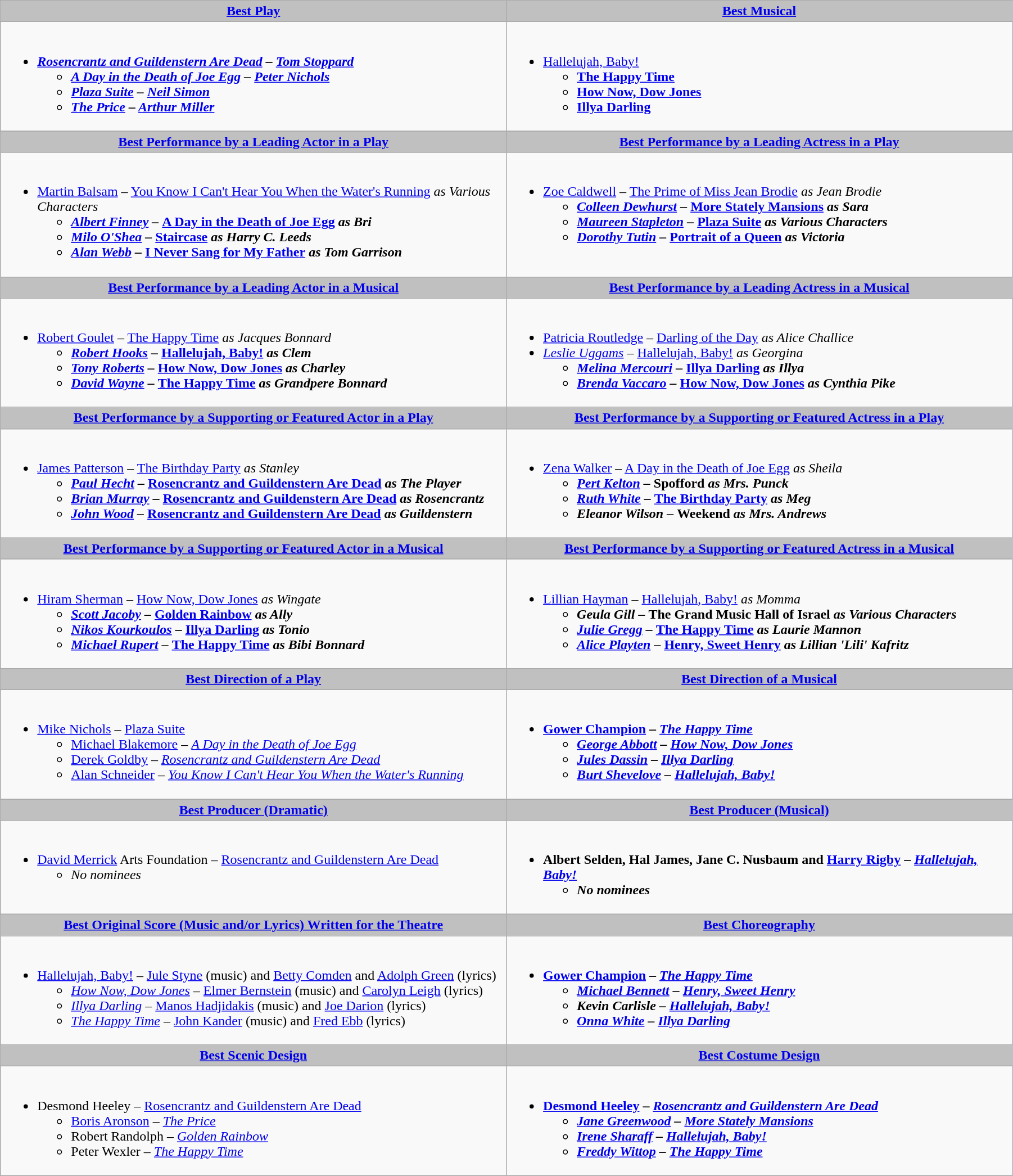<table class=wikitable width="95%">
<tr>
<th style="background:#C0C0C0;" ! width="50%"><a href='#'>Best Play</a></th>
<th style="background:#C0C0C0;" ! width="50%"><a href='#'>Best Musical</a></th>
</tr>
<tr>
<td valign="top"><br><ul><li><strong><em><a href='#'>Rosencrantz and Guildenstern Are Dead</a><em> – <a href='#'>Tom Stoppard</a><strong><ul><li></em><a href='#'>A Day in the Death of Joe Egg</a><em> – <a href='#'>Peter Nichols</a></li><li></em><a href='#'>Plaza Suite</a><em> – <a href='#'>Neil Simon</a></li><li></em><a href='#'>The Price</a><em> – <a href='#'>Arthur Miller</a></li></ul></li></ul></td>
<td valign="top"><br><ul><li></em></strong><a href='#'>Hallelujah, Baby!</a><strong><em><ul><li></em><a href='#'>The Happy Time</a><em></li><li></em><a href='#'>How Now, Dow Jones</a><em></li><li></em><a href='#'>Illya Darling</a><em></li></ul></li></ul></td>
</tr>
<tr>
<th style="background:#C0C0C0;" ! style="width="50%"><a href='#'>Best Performance by a Leading Actor in a Play</a></th>
<th style="background:#C0C0C0;" ! style="width="50%"><a href='#'>Best Performance by a Leading Actress in a Play</a></th>
</tr>
<tr>
<td valign="top"><br><ul><li></strong><a href='#'>Martin Balsam</a> – </em><a href='#'>You Know I Can't Hear You When the Water's Running</a><em> as Various Characters<strong><ul><li><a href='#'>Albert Finney</a> – </em><a href='#'>A Day in the Death of Joe Egg</a><em> as Bri</li><li><a href='#'>Milo O'Shea</a> – </em><a href='#'>Staircase</a><em> as Harry C. Leeds</li><li><a href='#'>Alan Webb</a> – </em><a href='#'>I Never Sang for My Father</a><em> as Tom Garrison</li></ul></li></ul></td>
<td valign="top"><br><ul><li></strong><a href='#'>Zoe Caldwell</a> – </em><a href='#'>The Prime of Miss Jean Brodie</a><em> as Jean Brodie<strong><ul><li><a href='#'>Colleen Dewhurst</a> – </em><a href='#'>More Stately Mansions</a><em> as Sara</li><li><a href='#'>Maureen Stapleton</a> – </em><a href='#'>Plaza Suite</a><em> as Various Characters</li><li><a href='#'>Dorothy Tutin</a> – </em><a href='#'>Portrait of a Queen</a><em> as Victoria</li></ul></li></ul></td>
</tr>
<tr>
<th style="background:#C0C0C0;" ! style="width="50%"><a href='#'>Best Performance by a Leading Actor in a Musical</a></th>
<th style="background:#C0C0C0;" ! style="width="50%"><a href='#'>Best Performance by a Leading Actress in a Musical</a></th>
</tr>
<tr>
<td valign="top"><br><ul><li></strong><a href='#'>Robert Goulet</a> – </em><a href='#'>The Happy Time</a><em> as Jacques Bonnard<strong><ul><li><a href='#'>Robert Hooks</a> – </em><a href='#'>Hallelujah, Baby!</a><em> as Clem</li><li><a href='#'>Tony Roberts</a> – </em><a href='#'>How Now, Dow Jones</a><em> as Charley</li><li><a href='#'>David Wayne</a> – </em><a href='#'>The Happy Time</a><em> as Grandpere Bonnard</li></ul></li></ul></td>
<td valign="top"><br><ul><li></strong><a href='#'>Patricia Routledge</a> – </em><a href='#'>Darling of the Day</a><em> as Alice Challice<strong></li><li></strong><a href='#'>Leslie Uggams</a> – </em><a href='#'>Hallelujah, Baby!</a><em> as Georgina<strong><ul><li><a href='#'>Melina Mercouri</a> – </em><a href='#'>Illya Darling</a><em> as Illya</li><li><a href='#'>Brenda Vaccaro</a> – </em><a href='#'>How Now, Dow Jones</a><em> as Cynthia Pike</li></ul></li></ul></td>
</tr>
<tr>
<th style="background:#C0C0C0;" ! style="width="50%"><a href='#'>Best Performance by a Supporting or Featured Actor in a Play</a></th>
<th style="background:#C0C0C0;" ! style="width="50%"><a href='#'>Best Performance by a Supporting or Featured Actress in a Play</a></th>
</tr>
<tr>
<td valign="top"><br><ul><li></strong><a href='#'>James Patterson</a> – </em><a href='#'>The Birthday Party</a><em> as Stanley<strong><ul><li><a href='#'>Paul Hecht</a> – </em><a href='#'>Rosencrantz and Guildenstern Are Dead</a><em> as The Player</li><li><a href='#'>Brian Murray</a> – </em><a href='#'>Rosencrantz and Guildenstern Are Dead</a><em> as Rosencrantz</li><li><a href='#'>John Wood</a> – </em><a href='#'>Rosencrantz and Guildenstern Are Dead</a><em> as Guildenstern</li></ul></li></ul></td>
<td valign="top"><br><ul><li></strong><a href='#'>Zena Walker</a> – </em><a href='#'>A Day in the Death of Joe Egg</a><em> as Sheila<strong><ul><li><a href='#'>Pert Kelton</a> – </em>Spofford<em> as Mrs. Punck</li><li><a href='#'>Ruth White</a> – </em><a href='#'>The Birthday Party</a><em> as Meg</li><li>Eleanor Wilson – </em>Weekend<em> as Mrs. Andrews</li></ul></li></ul></td>
</tr>
<tr>
<th style="background:#C0C0C0;" ! style="width="50%"><a href='#'>Best Performance by a Supporting or Featured Actor in a Musical</a></th>
<th style="background:#C0C0C0;" ! style="width="50%"><a href='#'>Best Performance by a Supporting or Featured Actress in a Musical</a></th>
</tr>
<tr>
<td valign="top"><br><ul><li></strong><a href='#'>Hiram Sherman</a> – </em><a href='#'>How Now, Dow Jones</a><em> as Wingate<strong><ul><li><a href='#'>Scott Jacoby</a> – </em><a href='#'>Golden Rainbow</a><em> as Ally</li><li><a href='#'>Nikos Kourkoulos</a> – </em><a href='#'>Illya Darling</a><em> as Tonio</li><li><a href='#'>Michael Rupert</a> – </em><a href='#'>The Happy Time</a><em> as Bibi Bonnard</li></ul></li></ul></td>
<td valign="top"><br><ul><li></strong><a href='#'>Lillian Hayman</a> – </em><a href='#'>Hallelujah, Baby!</a><em> as Momma<strong><ul><li>Geula Gill – </em>The Grand Music Hall of Israel<em> as Various Characters</li><li><a href='#'>Julie Gregg</a> – </em><a href='#'>The Happy Time</a><em> as Laurie Mannon</li><li><a href='#'>Alice Playten</a> – </em><a href='#'>Henry, Sweet Henry</a><em> as Lillian 'Lili' Kafritz</li></ul></li></ul></td>
</tr>
<tr>
<th style="background:#C0C0C0;" ! style="width="50%"><a href='#'>Best Direction of a Play</a></th>
<th style="background:#C0C0C0;" ! style="width="50%"><a href='#'>Best Direction of a Musical</a></th>
</tr>
<tr>
<td valign="top"><br><ul><li></strong><a href='#'>Mike Nichols</a> – </em><a href='#'>Plaza Suite</a></em></strong><ul><li><a href='#'>Michael Blakemore</a> – <em><a href='#'>A Day in the Death of Joe Egg</a></em></li><li><a href='#'>Derek Goldby</a> – <em><a href='#'>Rosencrantz and Guildenstern Are Dead</a></em></li><li><a href='#'>Alan Schneider</a> – <em><a href='#'>You Know I Can't Hear You When the Water's Running</a></em></li></ul></li></ul></td>
<td valign="top"><br><ul><li><strong><a href='#'>Gower Champion</a> – <em><a href='#'>The Happy Time</a><strong><em><ul><li><a href='#'>George Abbott</a> – </em><a href='#'>How Now, Dow Jones</a><em></li><li><a href='#'>Jules Dassin</a> – </em><a href='#'>Illya Darling</a><em></li><li><a href='#'>Burt Shevelove</a> – </em><a href='#'>Hallelujah, Baby!</a><em></li></ul></li></ul></td>
</tr>
<tr>
<th style="background:#C0C0C0;" ! style="width="50%"><a href='#'>Best Producer (Dramatic)</a></th>
<th style="background:#C0C0C0;" ! style="width="50%"><a href='#'>Best Producer (Musical)</a></th>
</tr>
<tr>
<td valign="top"><br><ul><li></strong><a href='#'>David Merrick</a> Arts Foundation – </em><a href='#'>Rosencrantz and Guildenstern Are Dead</a></em></strong><ul><li><em>No nominees</em></li></ul></li></ul></td>
<td valign="top"><br><ul><li><strong>Albert Selden, Hal James, Jane C. Nusbaum and <a href='#'>Harry Rigby</a> – <em><a href='#'>Hallelujah, Baby!</a><strong><em><ul><li></em>No nominees<em></li></ul></li></ul></td>
</tr>
<tr>
<th style="background:#C0C0C0;" ! style="width="50%"><a href='#'>Best Original Score (Music and/or Lyrics) Written for the Theatre</a></th>
<th style="background:#C0C0C0;" ! style="width="50%"><a href='#'>Best Choreography</a></th>
</tr>
<tr>
<td valign="top"><br><ul><li></em></strong><a href='#'>Hallelujah, Baby!</a></em> – <a href='#'>Jule Styne</a> (music) and <a href='#'>Betty Comden</a> and <a href='#'>Adolph Green</a> (lyrics)</strong><ul><li><em><a href='#'>How Now, Dow Jones</a></em> – <a href='#'>Elmer Bernstein</a> (music) and <a href='#'>Carolyn Leigh</a> (lyrics)</li><li><em><a href='#'>Illya Darling</a></em> – <a href='#'>Manos Hadjidakis</a> (music) and <a href='#'>Joe Darion</a> (lyrics)</li><li><em><a href='#'>The Happy Time</a></em> – <a href='#'>John Kander</a> (music) and <a href='#'>Fred Ebb</a> (lyrics)</li></ul></li></ul></td>
<td valign="top"><br><ul><li><strong><a href='#'>Gower Champion</a> – <em><a href='#'>The Happy Time</a><strong><em><ul><li><a href='#'>Michael Bennett</a> – </em><a href='#'>Henry, Sweet Henry</a><em></li><li>Kevin Carlisle – </em><a href='#'>Hallelujah, Baby!</a><em></li><li><a href='#'>Onna White</a> – </em><a href='#'>Illya Darling</a><em></li></ul></li></ul></td>
</tr>
<tr>
<th style="background:#C0C0C0;" ! style="width="50%"><a href='#'>Best Scenic Design</a></th>
<th style="background:#C0C0C0;" ! style="width="50%"><a href='#'>Best Costume Design</a></th>
</tr>
<tr>
<td valign="top"><br><ul><li></strong>Desmond Heeley – </em><a href='#'>Rosencrantz and Guildenstern Are Dead</a></em></strong><ul><li><a href='#'>Boris Aronson</a> – <em><a href='#'>The Price</a></em></li><li>Robert Randolph – <em><a href='#'>Golden Rainbow</a></em></li><li>Peter Wexler – <em><a href='#'>The Happy Time</a></em></li></ul></li></ul></td>
<td valign="top"><br><ul><li><strong><a href='#'>Desmond Heeley</a> – <em><a href='#'>Rosencrantz and Guildenstern Are Dead</a><strong><em><ul><li><a href='#'>Jane Greenwood</a> – </em><a href='#'>More Stately Mansions</a><em></li><li><a href='#'>Irene Sharaff</a> – </em><a href='#'>Hallelujah, Baby!</a><em></li><li><a href='#'>Freddy Wittop</a> – </em><a href='#'>The Happy Time</a><em></li></ul></li></ul></td>
</tr>
</table>
